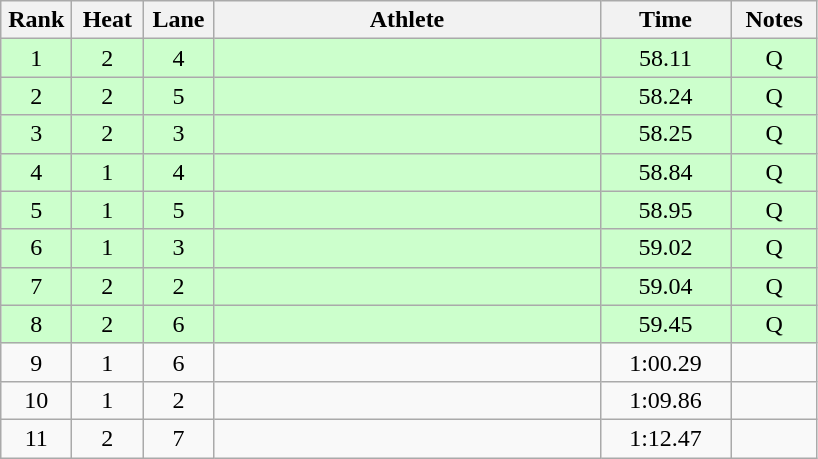<table class="wikitable sortable" style="text-align:center">
<tr>
<th width=40>Rank</th>
<th width=40>Heat</th>
<th width=40>Lane</th>
<th width=250>Athlete</th>
<th width=80>Time</th>
<th width=50>Notes</th>
</tr>
<tr bgcolor=ccffcc>
<td>1</td>
<td>2</td>
<td>4</td>
<td align=left></td>
<td>58.11</td>
<td>Q</td>
</tr>
<tr bgcolor=ccffcc>
<td>2</td>
<td>2</td>
<td>5</td>
<td align=left></td>
<td>58.24</td>
<td>Q</td>
</tr>
<tr bgcolor=ccffcc>
<td>3</td>
<td>2</td>
<td>3</td>
<td align=left></td>
<td>58.25</td>
<td>Q</td>
</tr>
<tr bgcolor=ccffcc>
<td>4</td>
<td>1</td>
<td>4</td>
<td align=left></td>
<td>58.84</td>
<td>Q</td>
</tr>
<tr bgcolor=ccffcc>
<td>5</td>
<td>1</td>
<td>5</td>
<td align=left></td>
<td>58.95</td>
<td>Q</td>
</tr>
<tr bgcolor=ccffcc>
<td>6</td>
<td>1</td>
<td>3</td>
<td align=left></td>
<td>59.02</td>
<td>Q</td>
</tr>
<tr bgcolor=ccffcc>
<td>7</td>
<td>2</td>
<td>2</td>
<td align=left></td>
<td>59.04</td>
<td>Q</td>
</tr>
<tr bgcolor=ccffcc>
<td>8</td>
<td>2</td>
<td>6</td>
<td align=left></td>
<td>59.45</td>
<td>Q</td>
</tr>
<tr>
<td>9</td>
<td>1</td>
<td>6</td>
<td align=left></td>
<td>1:00.29</td>
<td></td>
</tr>
<tr>
<td>10</td>
<td>1</td>
<td>2</td>
<td align=left></td>
<td>1:09.86</td>
<td></td>
</tr>
<tr>
<td>11</td>
<td>2</td>
<td>7</td>
<td align=left></td>
<td>1:12.47</td>
<td></td>
</tr>
</table>
